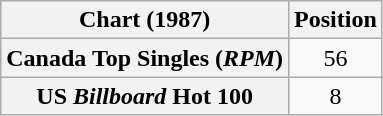<table class="wikitable sortable plainrowheaders">
<tr>
<th>Chart (1987)</th>
<th>Position</th>
</tr>
<tr>
<th scope="row">Canada Top Singles (<em>RPM</em>)</th>
<td align="center">56</td>
</tr>
<tr>
<th scope="row">US <em>Billboard</em> Hot 100</th>
<td align="center">8</td>
</tr>
</table>
